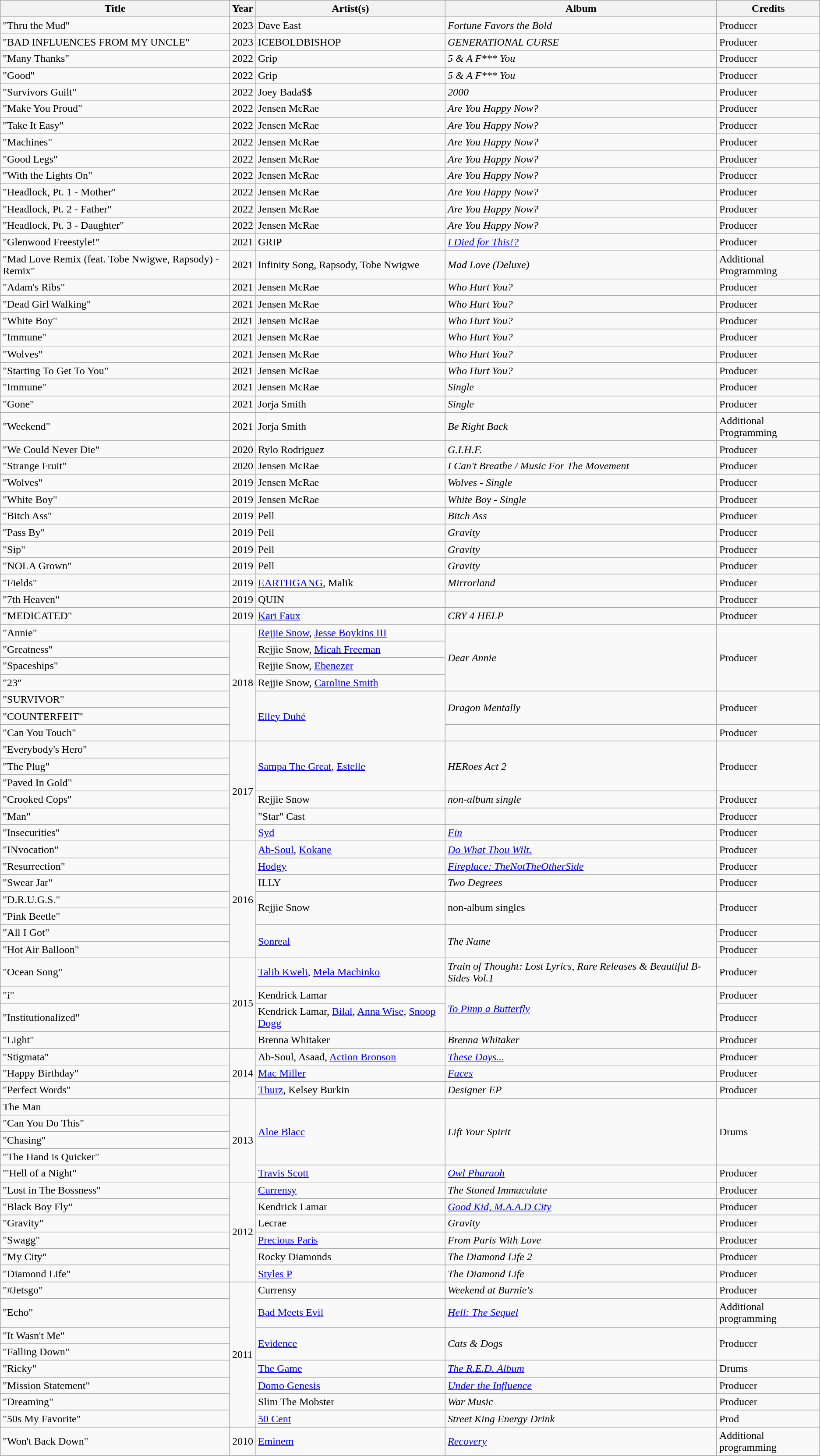<table class="wikitable">
<tr>
<th>Title</th>
<th>Year</th>
<th>Artist(s)</th>
<th>Album</th>
<th>Credits</th>
</tr>
<tr>
<td>"Thru the Mud"</td>
<td>2023</td>
<td>Dave East</td>
<td><em>Fortune Favors the Bold</em></td>
<td>Producer</td>
</tr>
<tr>
<td>"BAD INFLUENCES FROM MY UNCLE"</td>
<td>2023</td>
<td>ICEBOLDBISHOP</td>
<td><em>GENERATIONAL CURSE</em></td>
<td>Producer</td>
</tr>
<tr>
<td>"Many Thanks"</td>
<td>2022</td>
<td>Grip</td>
<td><em>5 & A F*** You</em></td>
<td>Producer</td>
</tr>
<tr>
<td>"Good"</td>
<td>2022</td>
<td>Grip</td>
<td><em>5 & A F*** You</em></td>
<td>Producer</td>
</tr>
<tr>
<td>"Survivors Guilt"</td>
<td>2022</td>
<td>Joey Bada$$</td>
<td><em>2000</em></td>
<td>Producer</td>
</tr>
<tr>
<td>"Make You Proud"</td>
<td>2022</td>
<td>Jensen McRae</td>
<td><em>Are You Happy Now?</em></td>
<td>Producer</td>
</tr>
<tr>
<td>"Take It Easy"</td>
<td>2022</td>
<td>Jensen McRae</td>
<td><em>Are You Happy Now?</em></td>
<td>Producer</td>
</tr>
<tr>
<td>"Machines"</td>
<td>2022</td>
<td>Jensen McRae</td>
<td><em>Are You Happy Now?</em></td>
<td>Producer</td>
</tr>
<tr>
<td>"Good Legs"</td>
<td>2022</td>
<td>Jensen McRae</td>
<td><em>Are You Happy Now?</em></td>
<td>Producer</td>
</tr>
<tr>
<td>"With the Lights On"</td>
<td>2022</td>
<td>Jensen McRae</td>
<td><em>Are You Happy Now?</em></td>
<td>Producer</td>
</tr>
<tr>
<td>"Headlock, Pt. 1 - Mother"</td>
<td>2022</td>
<td>Jensen McRae</td>
<td><em>Are You Happy Now?</em></td>
<td>Producer</td>
</tr>
<tr>
<td>"Headlock, Pt. 2 - Father"</td>
<td>2022</td>
<td>Jensen McRae</td>
<td><em>Are You Happy Now?</em></td>
<td>Producer</td>
</tr>
<tr>
<td>"Headlock, Pt. 3 - Daughter"</td>
<td>2022</td>
<td>Jensen McRae</td>
<td><em>Are You Happy Now?</em></td>
<td>Producer</td>
</tr>
<tr>
<td>"Glenwood Freestyle!"</td>
<td>2021</td>
<td>GRIP</td>
<td><em><a href='#'>I Died for This!?</a></em></td>
<td>Producer</td>
</tr>
<tr>
<td>"Mad Love Remix (feat. Tobe Nwigwe, Rapsody) - Remix"</td>
<td>2021</td>
<td>Infinity Song, Rapsody, Tobe Nwigwe</td>
<td><em>Mad Love (Deluxe)</em></td>
<td>Additional Programming</td>
</tr>
<tr>
<td>"Adam's Ribs"</td>
<td>2021</td>
<td>Jensen McRae</td>
<td><em>Who Hurt You?</em></td>
<td>Producer</td>
</tr>
<tr>
<td>"Dead Girl Walking"</td>
<td>2021</td>
<td>Jensen McRae</td>
<td><em>Who Hurt You?</em></td>
<td>Producer</td>
</tr>
<tr>
<td>"White Boy"</td>
<td>2021</td>
<td>Jensen McRae</td>
<td><em>Who Hurt You?</em></td>
<td>Producer</td>
</tr>
<tr>
<td>"Immune"</td>
<td>2021</td>
<td>Jensen McRae</td>
<td><em>Who Hurt You?</em></td>
<td>Producer</td>
</tr>
<tr>
<td>"Wolves"</td>
<td>2021</td>
<td>Jensen McRae</td>
<td><em>Who Hurt You?</em></td>
<td>Producer</td>
</tr>
<tr>
<td>"Starting To Get To You"</td>
<td>2021</td>
<td>Jensen McRae</td>
<td><em>Who Hurt You?</em></td>
<td>Producer</td>
</tr>
<tr>
<td>"Immune"</td>
<td>2021</td>
<td>Jensen McRae</td>
<td><em>Single</em></td>
<td>Producer</td>
</tr>
<tr>
<td>"Gone"</td>
<td>2021</td>
<td>Jorja Smith</td>
<td><em>Single</em></td>
<td>Producer</td>
</tr>
<tr>
<td>"Weekend"</td>
<td>2021</td>
<td>Jorja Smith</td>
<td><em>Be Right Back</em></td>
<td>Additional Programming</td>
</tr>
<tr>
<td>"We Could Never Die"</td>
<td>2020</td>
<td>Rylo Rodriguez</td>
<td><em>G.I.H.F.</em></td>
<td>Producer</td>
</tr>
<tr>
<td>"Strange Fruit"</td>
<td>2020</td>
<td>Jensen McRae</td>
<td><em>I Can't Breathe / Music For The Movement</em></td>
<td>Producer</td>
</tr>
<tr>
<td>"Wolves"</td>
<td>2019</td>
<td>Jensen McRae</td>
<td><em>Wolves - Single</em></td>
<td>Producer</td>
</tr>
<tr>
<td>"White Boy"</td>
<td>2019</td>
<td>Jensen McRae</td>
<td><em>White Boy - Single</em></td>
<td>Producer</td>
</tr>
<tr>
<td>"Bitch Ass"</td>
<td>2019</td>
<td>Pell</td>
<td><em>Bitch Ass</em></td>
<td>Producer</td>
</tr>
<tr>
<td>"Pass By"</td>
<td>2019</td>
<td>Pell</td>
<td><em>Gravity</em></td>
<td>Producer</td>
</tr>
<tr>
<td>"Sip"</td>
<td>2019</td>
<td>Pell</td>
<td><em>Gravity</em></td>
<td>Producer</td>
</tr>
<tr>
<td>"NOLA Grown"</td>
<td>2019</td>
<td>Pell</td>
<td><em>Gravity</em></td>
<td>Producer</td>
</tr>
<tr>
<td>"Fields"</td>
<td>2019</td>
<td><a href='#'>EARTHGANG</a>, Malik</td>
<td><em>Mirrorland</em></td>
<td>Producer</td>
</tr>
<tr>
<td>"7th Heaven"</td>
<td>2019</td>
<td>QUIN</td>
<td></td>
<td>Producer</td>
</tr>
<tr>
<td>"MEDICATED"</td>
<td>2019</td>
<td><a href='#'>Kari Faux</a></td>
<td><em>CRY 4 HELP</em></td>
<td>Producer</td>
</tr>
<tr>
<td>"Annie"</td>
<td rowspan="7">2018</td>
<td><a href='#'>Rejjie Snow</a>, <a href='#'>Jesse Boykins III</a></td>
<td rowspan="4"><em>Dear Annie</em></td>
<td rowspan="4">Producer</td>
</tr>
<tr>
<td>"Greatness"</td>
<td>Rejjie Snow, <a href='#'>Micah Freeman</a></td>
</tr>
<tr>
<td>"Spaceships"</td>
<td>Rejjie Snow, <a href='#'>Ebenezer</a></td>
</tr>
<tr>
<td>"23"</td>
<td>Rejjie Snow, <a href='#'>Caroline Smith</a></td>
</tr>
<tr>
<td>"SURVIVOR"</td>
<td rowspan="3"><a href='#'>Elley Duhé</a></td>
<td rowspan="2"><em>Dragon Mentally</em></td>
<td rowspan="2">Producer</td>
</tr>
<tr>
<td>"COUNTERFEIT"</td>
</tr>
<tr>
<td>"Can You Touch"</td>
<td></td>
<td>Producer</td>
</tr>
<tr>
<td>"Everybody's Hero"</td>
<td rowspan="6">2017</td>
<td rowspan="3"><a href='#'>Sampa The Great</a>, <a href='#'>Estelle</a></td>
<td rowspan="3"><em>HERoes Act 2</em></td>
<td rowspan="3">Producer</td>
</tr>
<tr>
<td>"The Plug"</td>
</tr>
<tr>
<td>"Paved In Gold"</td>
</tr>
<tr>
<td>"Crooked Cops"</td>
<td>Rejjie Snow</td>
<td><em>non-album single</em></td>
<td>Producer</td>
</tr>
<tr>
<td>"Man"</td>
<td>"Star" Cast</td>
<td></td>
<td>Producer</td>
</tr>
<tr>
<td>"Insecurities"</td>
<td><a href='#'>Syd</a></td>
<td><em><a href='#'>Fin</a></em></td>
<td>Producer</td>
</tr>
<tr>
<td>"INvocation"</td>
<td rowspan="7">2016</td>
<td><a href='#'>Ab-Soul</a>, <a href='#'>Kokane</a></td>
<td><em><a href='#'>Do What Thou Wilt.</a></em></td>
<td>Producer</td>
</tr>
<tr>
<td>"Resurrection"</td>
<td><a href='#'>Hodgy</a></td>
<td><em><a href='#'>Fireplace: TheNotTheOtherSide</a></em></td>
<td>Producer</td>
</tr>
<tr>
<td>"Swear Jar"</td>
<td>ILLY</td>
<td><em>Two Degrees</em></td>
<td>Producer</td>
</tr>
<tr>
<td>"D.R.U.G.S."</td>
<td rowspan="2">Rejjie Snow</td>
<td rowspan="2">non-album singles</td>
<td rowspan="2">Producer</td>
</tr>
<tr>
<td>"Pink Beetle"</td>
</tr>
<tr>
<td>"All I Got"</td>
<td rowspan="2"><a href='#'>Sonreal</a></td>
<td rowspan="2"><em>The Name</em></td>
<td>Producer </td>
</tr>
<tr>
<td>"Hot Air Balloon"</td>
<td>Producer</td>
</tr>
<tr>
<td>"Ocean Song"</td>
<td rowspan="4">2015</td>
<td><a href='#'>Talib Kweli</a>, <a href='#'>Mela Machinko</a></td>
<td><em>Train of Thought: Lost Lyrics, Rare Releases & Beautiful B-Sides Vol.1</em></td>
<td>Producer</td>
</tr>
<tr>
<td>"i"</td>
<td>Kendrick Lamar</td>
<td rowspan="2"><em><a href='#'>To Pimp a Butterfly</a></em></td>
<td>Producer</td>
</tr>
<tr>
<td>"Institutionalized"</td>
<td>Kendrick Lamar, <a href='#'>Bilal</a>, <a href='#'>Anna Wise</a>, <a href='#'>Snoop Dogg</a></td>
<td>Producer </td>
</tr>
<tr>
<td>"Light"</td>
<td>Brenna Whitaker</td>
<td><em>Brenna Whitaker</em></td>
<td>Producer</td>
</tr>
<tr>
<td>"Stigmata"</td>
<td rowspan="3">2014</td>
<td>Ab-Soul, Asaad, <a href='#'>Action Bronson</a></td>
<td><em><a href='#'>These Days...</a></em></td>
<td>Producer</td>
</tr>
<tr>
<td>"Happy Birthday"</td>
<td><a href='#'>Mac Miller</a></td>
<td><em><a href='#'>Faces</a></em></td>
<td>Producer</td>
</tr>
<tr>
<td>"Perfect Words"</td>
<td><a href='#'>Thurz</a>, Kelsey Burkin</td>
<td><em>Designer EP</em></td>
<td>Producer</td>
</tr>
<tr>
<td>The Man</td>
<td rowspan="5">2013</td>
<td rowspan="4"><a href='#'>Aloe Blacc</a></td>
<td rowspan="4"><em>Lift Your Spirit</em></td>
<td rowspan="4">Drums</td>
</tr>
<tr>
<td>"Can You Do This"</td>
</tr>
<tr>
<td>"Chasing"</td>
</tr>
<tr>
<td>"The Hand is Quicker"</td>
</tr>
<tr>
<td>"'Hell of a Night"</td>
<td><a href='#'>Travis Scott</a></td>
<td><em><a href='#'>Owl Pharaoh</a></em></td>
<td>Producer </td>
</tr>
<tr>
<td>"Lost in The Bossness"</td>
<td rowspan="6">2012</td>
<td><a href='#'>Currensy</a></td>
<td><em>The Stoned Immaculate</em></td>
<td>Producer </td>
</tr>
<tr>
<td>"Black Boy Fly"</td>
<td>Kendrick Lamar</td>
<td><em><a href='#'>Good Kid, M.A.A.D City</a></em></td>
<td>Producer</td>
</tr>
<tr>
<td>"Gravity"</td>
<td>Lecrae</td>
<td><em>Gravity</em></td>
<td>Producer</td>
</tr>
<tr>
<td>"Swagg"</td>
<td><a href='#'>Precious Paris</a></td>
<td><em>From Paris With Love</em></td>
<td>Producer</td>
</tr>
<tr>
<td>"My City"</td>
<td>Rocky Diamonds</td>
<td><em>The Diamond Life 2</em></td>
<td>Producer</td>
</tr>
<tr>
<td>"Diamond Life"</td>
<td><a href='#'>Styles P</a></td>
<td><em>The Diamond Life</em></td>
<td>Producer</td>
</tr>
<tr>
<td>"#Jetsgo"</td>
<td rowspan="8">2011</td>
<td>Currensy</td>
<td><em>Weekend at Burnie's</em></td>
<td>Producer</td>
</tr>
<tr>
<td>"Echo"</td>
<td><a href='#'>Bad Meets Evil</a></td>
<td><em><a href='#'>Hell: The Sequel</a></em></td>
<td>Additional programming</td>
</tr>
<tr>
<td>"It Wasn't Me"</td>
<td rowspan="2"><a href='#'>Evidence</a></td>
<td rowspan="2"><em>Cats & Dogs</em></td>
<td rowspan="2">Producer</td>
</tr>
<tr>
<td>"Falling Down"</td>
</tr>
<tr>
<td>"Ricky"</td>
<td><a href='#'>The Game</a></td>
<td><em><a href='#'>The R.E.D. Album</a></em></td>
<td>Drums</td>
</tr>
<tr>
<td>"Mission Statement"</td>
<td><a href='#'>Domo Genesis</a></td>
<td><em><a href='#'>Under the Influence</a></em></td>
<td>Producer</td>
</tr>
<tr>
<td>"Dreaming"</td>
<td>Slim The Mobster</td>
<td><em>War Music</em></td>
<td>Producer</td>
</tr>
<tr>
<td>"50s My Favorite"</td>
<td><a href='#'>50 Cent</a></td>
<td><em>Street King Energy Drink</em></td>
<td>Prod</td>
</tr>
<tr>
<td>"Won't Back Down"</td>
<td>2010</td>
<td><a href='#'>Eminem</a></td>
<td><em><a href='#'>Recovery</a></em></td>
<td>Additional programming</td>
</tr>
</table>
